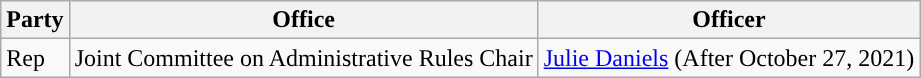<table class=wikitable>
<tr>
<th>Party</th>
<th>Office</th>
<th>Officer</th>
</tr>
<tr>
<td style="background: ">Rep</td>
<td>Joint Committee on Administrative Rules Chair</td>
<td><a href='#'>Julie Daniels</a> (After October 27, 2021)</td>
</tr>
</table>
